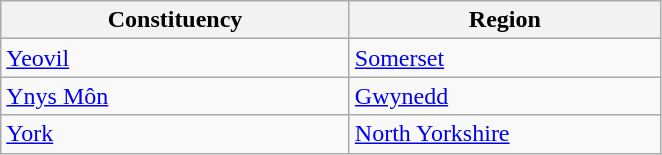<table class="wikitable">
<tr>
<th width="225px">Constituency</th>
<th width="200px">Region</th>
</tr>
<tr>
<td><a href='#'>Yeovil</a></td>
<td><a href='#'>Somerset</a></td>
</tr>
<tr>
<td><a href='#'>Ynys Môn</a></td>
<td><a href='#'>Gwynedd</a></td>
</tr>
<tr>
<td><a href='#'>York</a></td>
<td><a href='#'>North Yorkshire</a></td>
</tr>
</table>
